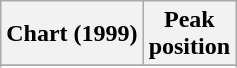<table class="wikitable sortable plainrowheaders">
<tr>
<th>Chart (1999)</th>
<th>Peak<br>position</th>
</tr>
<tr>
</tr>
<tr>
</tr>
<tr>
</tr>
<tr>
</tr>
<tr>
</tr>
</table>
